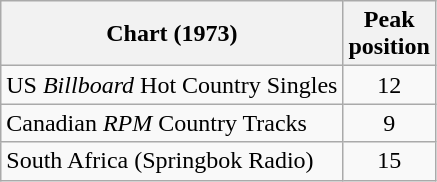<table class="wikitable sortable">
<tr>
<th align="left">Chart (1973)</th>
<th align="center">Peak<br>position</th>
</tr>
<tr>
<td align="left">US <em>Billboard</em> Hot Country Singles</td>
<td align="center">12</td>
</tr>
<tr>
<td align="left">Canadian <em>RPM</em> Country Tracks</td>
<td align="center">9</td>
</tr>
<tr>
<td align="left">South Africa (Springbok Radio)</td>
<td align="center">15</td>
</tr>
</table>
